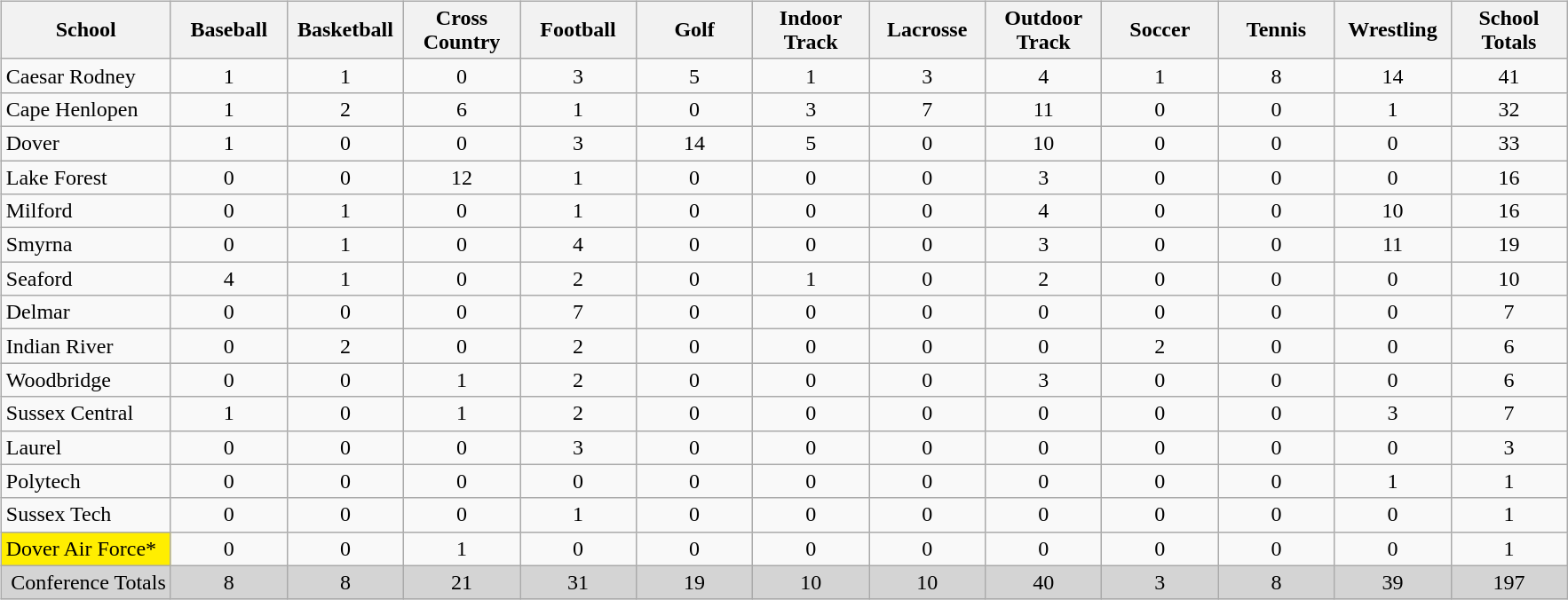<table>
<tr style="vertical-align:top; text-align:center;">
<td><br><table class="wikitable sortable">
<tr>
<th>School</th>
<th>Baseball</th>
<th>Basketball</th>
<th>Cross Country</th>
<th>Football</th>
<th>Golf</th>
<th>Indoor Track</th>
<th>Lacrosse</th>
<th>Outdoor Track</th>
<th>Soccer</th>
<th>Tennis</th>
<th>Wrestling</th>
<th>School Totals</th>
</tr>
<tr>
<td style="width: 120px; text-align:left;">Caesar Rodney</td>
<td style="width: 80px;">1</td>
<td style="width: 80px;">1</td>
<td style="width: 80px;">0</td>
<td style="width: 80px;">3</td>
<td style="width: 80px;">5</td>
<td style="width: 80px;">1</td>
<td style="width: 80px;">3</td>
<td style="width: 80px;">4</td>
<td style="width: 80px;">1</td>
<td style="width: 80px;">8</td>
<td style="width: 80px;">14</td>
<td style="width: 80px;">41</td>
</tr>
<tr>
<td style="text-align:left;">Cape Henlopen</td>
<td>1</td>
<td>2</td>
<td>6</td>
<td>1</td>
<td>0</td>
<td>3</td>
<td>7</td>
<td>11</td>
<td>0</td>
<td>0</td>
<td>1</td>
<td>32</td>
</tr>
<tr>
<td style="text-align:left;">Dover</td>
<td>1</td>
<td>0</td>
<td>0</td>
<td>3</td>
<td>14</td>
<td>5</td>
<td>0</td>
<td>10</td>
<td>0</td>
<td>0</td>
<td>0</td>
<td>33</td>
</tr>
<tr>
<td style="text-align:left;">Lake Forest</td>
<td>0</td>
<td>0</td>
<td>12</td>
<td>1</td>
<td>0</td>
<td>0</td>
<td>0</td>
<td>3</td>
<td>0</td>
<td>0</td>
<td>0</td>
<td>16</td>
</tr>
<tr>
<td style="text-align:left;">Milford</td>
<td>0</td>
<td>1</td>
<td>0</td>
<td>1</td>
<td>0</td>
<td>0</td>
<td>0</td>
<td>4</td>
<td>0</td>
<td>0</td>
<td>10</td>
<td>16</td>
</tr>
<tr>
<td style="text-align:left;">Smyrna</td>
<td>0</td>
<td>1</td>
<td>0</td>
<td>4</td>
<td>0</td>
<td>0</td>
<td>0</td>
<td>3</td>
<td>0</td>
<td>0</td>
<td>11</td>
<td>19</td>
</tr>
<tr>
<td style="text-align:left;">Seaford</td>
<td>4</td>
<td>1</td>
<td>0</td>
<td>2</td>
<td>0</td>
<td>1</td>
<td>0</td>
<td>2</td>
<td>0</td>
<td>0</td>
<td>0</td>
<td>10</td>
</tr>
<tr>
<td style="text-align:left;">Delmar</td>
<td>0</td>
<td>0</td>
<td>0</td>
<td>7</td>
<td>0</td>
<td>0</td>
<td>0</td>
<td>0</td>
<td>0</td>
<td>0</td>
<td>0</td>
<td>7</td>
</tr>
<tr>
<td style="text-align:left;">Indian River</td>
<td>0</td>
<td>2</td>
<td>0</td>
<td>2</td>
<td>0</td>
<td>0</td>
<td>0</td>
<td>0</td>
<td>2</td>
<td>0</td>
<td>0</td>
<td>6</td>
</tr>
<tr>
<td style="text-align:left;">Woodbridge</td>
<td>0</td>
<td>0</td>
<td>1</td>
<td>2</td>
<td>0</td>
<td>0</td>
<td>0</td>
<td>3</td>
<td>0</td>
<td>0</td>
<td>0</td>
<td>6</td>
</tr>
<tr>
<td style="text-align:left;">Sussex Central</td>
<td>1</td>
<td>0</td>
<td>1</td>
<td>2</td>
<td>0</td>
<td>0</td>
<td>0</td>
<td>0</td>
<td>0</td>
<td>0</td>
<td>3</td>
<td>7</td>
</tr>
<tr>
<td style="text-align:left;">Laurel</td>
<td>0</td>
<td>0</td>
<td>0</td>
<td>3</td>
<td>0</td>
<td>0</td>
<td>0</td>
<td>0</td>
<td>0</td>
<td>0</td>
<td>0</td>
<td>3</td>
</tr>
<tr>
<td style="text-align:left;">Polytech</td>
<td>0</td>
<td>0</td>
<td>0</td>
<td>0</td>
<td>0</td>
<td>0</td>
<td>0</td>
<td>0</td>
<td>0</td>
<td>0</td>
<td>1</td>
<td>1</td>
</tr>
<tr>
<td style="text-align:left;">Sussex Tech</td>
<td>0</td>
<td>0</td>
<td>0</td>
<td>1</td>
<td>0</td>
<td>0</td>
<td>0</td>
<td>0</td>
<td>0</td>
<td>0</td>
<td>0</td>
<td>1</td>
</tr>
<tr>
<td style="background:#fe0; text-align:left;">Dover Air Force*</td>
<td>0</td>
<td>0</td>
<td>1</td>
<td>0</td>
<td>0</td>
<td>0</td>
<td>0</td>
<td>0</td>
<td>0</td>
<td>0</td>
<td>0</td>
<td>1</td>
</tr>
<tr style="background:#D4D4D4; text-align:center;" class="sortbottom" |>
<td style="text-align:right;">Conference Totals</td>
<td>8</td>
<td>8</td>
<td>21</td>
<td>31</td>
<td>19</td>
<td>10</td>
<td>10</td>
<td>40</td>
<td>3</td>
<td>8</td>
<td>39</td>
<td>197</td>
</tr>
</table>
</td>
</tr>
</table>
